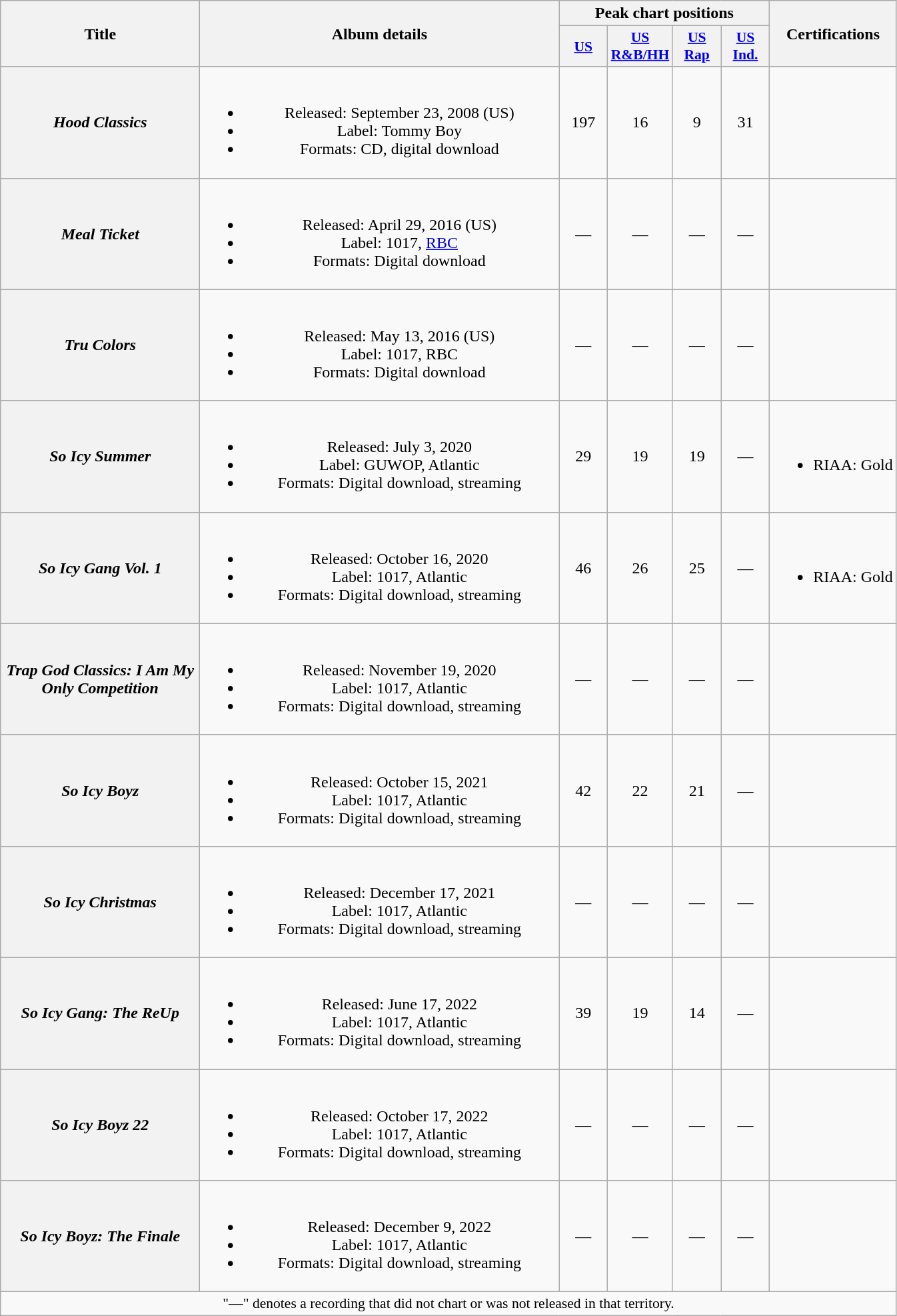<table class="wikitable plainrowheaders" style="text-align:center;" border="1">
<tr>
<th scope="col" rowspan="2" style="width:12em;">Title</th>
<th scope="col" rowspan="2" style="width:22em;">Album details</th>
<th scope="col" colspan="4">Peak chart positions</th>
<th rowspan="2">Certifications</th>
</tr>
<tr>
<th scope="col" style="width:2.9em;font-size:90%;"><a href='#'>US</a><br></th>
<th scope="col" style="width:2.9em;font-size:90%;"><a href='#'>US<br>R&B/HH</a><br></th>
<th scope="col" style="width:2.9em;font-size:90%;"><a href='#'>US<br>Rap</a><br></th>
<th scope="col" style="width:2.9em;font-size:90%;"><a href='#'>US<br>Ind.</a><br></th>
</tr>
<tr>
<th scope="row"><em>Hood Classics</em></th>
<td><br><ul><li>Released: September 23, 2008 <span>(US)</span></li><li>Label: Tommy Boy</li><li>Formats: CD, digital download</li></ul></td>
<td>197</td>
<td>16</td>
<td>9</td>
<td>31</td>
<td></td>
</tr>
<tr>
<th scope="row"><em>Meal Ticket</em></th>
<td><br><ul><li>Released: April 29, 2016 <span>(US)</span></li><li>Label: 1017, <a href='#'>RBC</a></li><li>Formats: Digital download</li></ul></td>
<td>—</td>
<td>—</td>
<td>—</td>
<td>—</td>
<td></td>
</tr>
<tr>
<th scope="row"><em>Tru Colors</em> <br></th>
<td><br><ul><li>Released: May 13, 2016 <span>(US)</span></li><li>Label: 1017, RBC</li><li>Formats: Digital download</li></ul></td>
<td>—</td>
<td>—</td>
<td>—</td>
<td>—</td>
<td></td>
</tr>
<tr>
<th scope="row"><em>So Icy Summer</em><br></th>
<td><br><ul><li>Released: July 3, 2020</li><li>Label: GUWOP, Atlantic</li><li>Formats: Digital download, streaming</li></ul></td>
<td>29</td>
<td>19</td>
<td>19</td>
<td>—</td>
<td><br><ul><li>RIAA: Gold</li></ul></td>
</tr>
<tr>
<th scope="row"><em>So Icy Gang Vol. 1</em><br></th>
<td><br><ul><li>Released: October 16, 2020</li><li>Label: 1017, Atlantic</li><li>Formats: Digital download, streaming</li></ul></td>
<td>46</td>
<td>26</td>
<td>25</td>
<td>—</td>
<td><br><ul><li>RIAA: Gold</li></ul></td>
</tr>
<tr>
<th scope="row"><em>Trap God Classics: I Am My Only Competition</em></th>
<td><br><ul><li>Released: November 19, 2020</li><li>Label: 1017, Atlantic</li><li>Formats: Digital download, streaming</li></ul></td>
<td>—</td>
<td>—</td>
<td>—</td>
<td>—</td>
<td></td>
</tr>
<tr>
<th scope="row"><em>So Icy Boyz</em><br></th>
<td><br><ul><li>Released: October 15, 2021</li><li>Label: 1017, Atlantic</li><li>Formats: Digital download, streaming</li></ul></td>
<td>42<br></td>
<td>22</td>
<td>21</td>
<td>—</td>
<td></td>
</tr>
<tr>
<th scope="row"><em>So Icy Christmas</em><br></th>
<td><br><ul><li>Released: December 17, 2021</li><li>Label: 1017, Atlantic</li><li>Formats: Digital download, streaming</li></ul></td>
<td>—</td>
<td>—</td>
<td>—</td>
<td>—</td>
<td></td>
</tr>
<tr>
<th scope="row"><em>So Icy Gang: The ReUp</em><br></th>
<td><br><ul><li>Released: June 17, 2022</li><li>Label: 1017, Atlantic</li><li>Formats: Digital download, streaming</li></ul></td>
<td>39</td>
<td>19</td>
<td>14</td>
<td>—</td>
<td></td>
</tr>
<tr>
<th scope="row"><em>So Icy Boyz 22</em><br></th>
<td><br><ul><li>Released: October 17, 2022</li><li>Label: 1017, Atlantic</li><li>Formats: Digital download, streaming</li></ul></td>
<td>—</td>
<td>—</td>
<td>—</td>
<td>—</td>
<td></td>
</tr>
<tr>
<th scope="row"><em>So Icy Boyz: The Finale</em><br></th>
<td><br><ul><li>Released: December 9, 2022</li><li>Label: 1017, Atlantic</li><li>Formats: Digital download, streaming</li></ul></td>
<td>—</td>
<td>—</td>
<td>—</td>
<td>—</td>
<td></td>
</tr>
<tr>
<td colspan="16" style="font-size:90%">"—" denotes a recording that did not chart or was not released in that territory.</td>
</tr>
</table>
